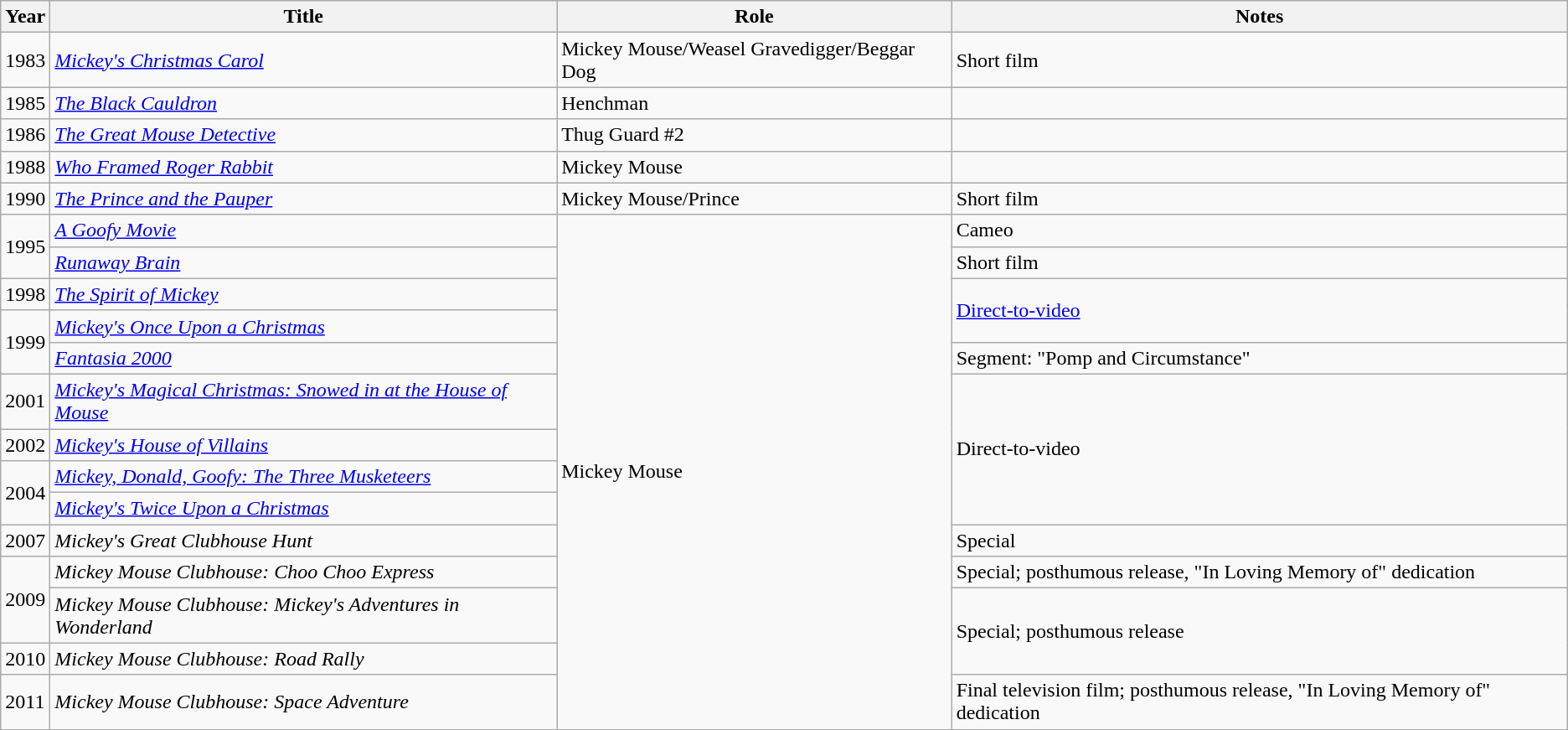<table class="wikitable sortable">
<tr>
<th>Year</th>
<th>Title</th>
<th>Role</th>
<th>Notes</th>
</tr>
<tr>
<td>1983</td>
<td><em><a href='#'>Mickey's Christmas Carol</a></em></td>
<td>Mickey Mouse/Weasel Gravedigger/Beggar Dog</td>
<td>Short film</td>
</tr>
<tr>
<td>1985</td>
<td><em><a href='#'>The Black Cauldron</a></em></td>
<td>Henchman</td>
<td></td>
</tr>
<tr>
<td>1986</td>
<td><em><a href='#'>The Great Mouse Detective</a></em></td>
<td>Thug Guard #2</td>
<td></td>
</tr>
<tr>
<td>1988</td>
<td><em><a href='#'>Who Framed Roger Rabbit</a></em></td>
<td>Mickey Mouse</td>
<td></td>
</tr>
<tr>
<td>1990</td>
<td><em><a href='#'>The Prince and the Pauper</a></em></td>
<td>Mickey Mouse/Prince</td>
<td>Short film</td>
</tr>
<tr>
<td rowspan="2">1995</td>
<td><em><a href='#'>A Goofy Movie</a></em></td>
<td rowspan = "14">Mickey Mouse</td>
<td>Cameo</td>
</tr>
<tr>
<td><em><a href='#'>Runaway Brain</a></em></td>
<td>Short film</td>
</tr>
<tr>
<td>1998</td>
<td><em><a href='#'>The Spirit of Mickey</a></em></td>
<td rowspan="2"><a href='#'>Direct-to-video</a></td>
</tr>
<tr>
<td rowspan="2">1999</td>
<td><em><a href='#'>Mickey's Once Upon a Christmas</a></em></td>
</tr>
<tr>
<td><em><a href='#'>Fantasia 2000</a></em></td>
<td>Segment: "Pomp and Circumstance"</td>
</tr>
<tr>
<td>2001</td>
<td><em><a href='#'>Mickey's Magical Christmas: Snowed in at the House of Mouse</a></em></td>
<td rowspan="4">Direct-to-video</td>
</tr>
<tr>
<td>2002</td>
<td><em><a href='#'>Mickey's House of Villains</a></em></td>
</tr>
<tr>
<td rowspan="2">2004</td>
<td><em><a href='#'>Mickey, Donald, Goofy: The Three Musketeers</a></em></td>
</tr>
<tr>
<td><em><a href='#'>Mickey's Twice Upon a Christmas</a></em></td>
</tr>
<tr>
<td>2007</td>
<td><em>Mickey's Great Clubhouse Hunt</em></td>
<td>Special</td>
</tr>
<tr>
<td rowspan = "2">2009</td>
<td><em>Mickey Mouse Clubhouse: Choo Choo Express</em></td>
<td>Special; posthumous release, "In Loving Memory of" dedication</td>
</tr>
<tr>
<td><em>Mickey Mouse Clubhouse: Mickey's Adventures in Wonderland</em></td>
<td rowspan="2">Special; posthumous release</td>
</tr>
<tr>
<td>2010</td>
<td><em>Mickey Mouse Clubhouse: Road Rally</em></td>
</tr>
<tr>
<td>2011</td>
<td><em>Mickey Mouse Clubhouse: Space Adventure</em></td>
<td>Final television film; posthumous release, "In Loving Memory of" dedication</td>
</tr>
</table>
